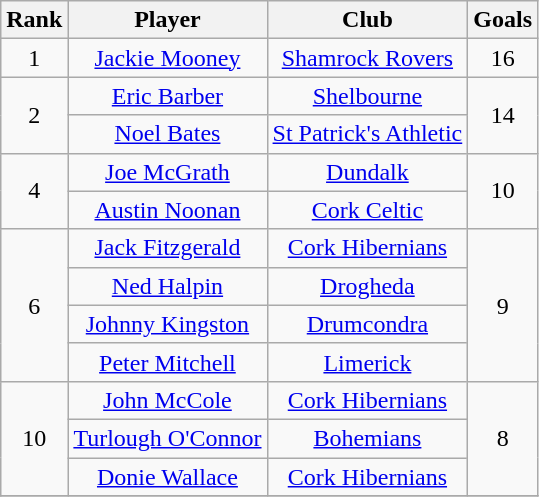<table class="wikitable" style="text-align:center">
<tr>
<th>Rank</th>
<th>Player</th>
<th>Club</th>
<th>Goals</th>
</tr>
<tr>
<td>1</td>
<td><a href='#'>Jackie Mooney</a></td>
<td><a href='#'>Shamrock Rovers</a></td>
<td>16</td>
</tr>
<tr>
<td rowspan="2">2</td>
<td><a href='#'>Eric Barber</a></td>
<td><a href='#'>Shelbourne</a></td>
<td rowspan="2">14</td>
</tr>
<tr>
<td><a href='#'>Noel Bates</a></td>
<td><a href='#'>St Patrick's Athletic</a></td>
</tr>
<tr>
<td rowspan="2">4</td>
<td><a href='#'>Joe McGrath</a></td>
<td><a href='#'>Dundalk</a></td>
<td rowspan="2">10</td>
</tr>
<tr>
<td><a href='#'>Austin Noonan</a></td>
<td><a href='#'>Cork Celtic</a></td>
</tr>
<tr>
<td rowspan="4">6</td>
<td><a href='#'>Jack Fitzgerald</a></td>
<td><a href='#'>Cork Hibernians</a></td>
<td rowspan="4">9</td>
</tr>
<tr>
<td><a href='#'>Ned Halpin</a></td>
<td><a href='#'>Drogheda</a></td>
</tr>
<tr>
<td><a href='#'>Johnny Kingston</a></td>
<td><a href='#'>Drumcondra</a></td>
</tr>
<tr>
<td><a href='#'>Peter Mitchell</a></td>
<td><a href='#'>Limerick</a></td>
</tr>
<tr>
<td rowspan="3">10</td>
<td><a href='#'>John McCole</a></td>
<td><a href='#'>Cork Hibernians</a></td>
<td rowspan="3">8</td>
</tr>
<tr>
<td><a href='#'>Turlough O'Connor</a></td>
<td><a href='#'>Bohemians</a></td>
</tr>
<tr>
<td><a href='#'>Donie Wallace</a></td>
<td><a href='#'>Cork Hibernians</a></td>
</tr>
<tr>
</tr>
</table>
